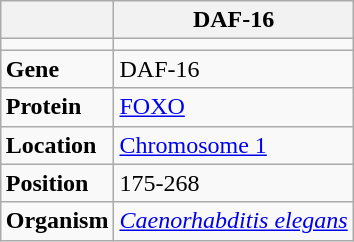<table | border=1 align="right" class="wikitable">
<tr>
<th></th>
<th>DAF-16</th>
</tr>
<tr>
<td></td>
<td></td>
</tr>
<tr>
<td><strong>Gene</strong></td>
<td>DAF-16</td>
</tr>
<tr>
<td><strong>Protein</strong></td>
<td><a href='#'>FOXO</a></td>
</tr>
<tr>
<td><strong>Location</strong></td>
<td><a href='#'>Chromosome 1</a></td>
</tr>
<tr>
<td><strong>Position</strong></td>
<td>175-268</td>
</tr>
<tr>
<td><strong>Organism</strong></td>
<td><em><a href='#'>Caenorhabditis elegans</a></em></td>
</tr>
</table>
